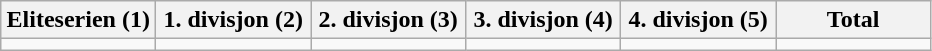<table class="wikitable">
<tr>
<th width="16.6%">Eliteserien (1)</th>
<th width="16.6%">1. divisjon (2)</th>
<th width="16.6%">2. divisjon (3)</th>
<th width="16.6%">3. divisjon (4)</th>
<th width="16.6%">4. divisjon (5)</th>
<th width="16.6%">Total</th>
</tr>
<tr>
<td></td>
<td></td>
<td></td>
<td></td>
<td></td>
<td></td>
</tr>
</table>
